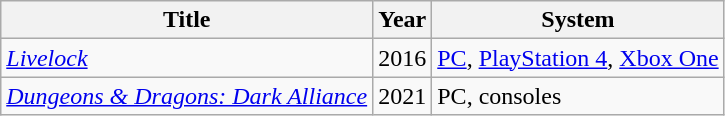<table class="wikitable sortable">
<tr>
<th scope="col">Title</th>
<th scope="col">Year</th>
<th scope="col">System</th>
</tr>
<tr>
<td><em><a href='#'>Livelock</a></em></td>
<td>2016</td>
<td><a href='#'>PC</a>, <a href='#'>PlayStation 4</a>, <a href='#'>Xbox One</a></td>
</tr>
<tr>
<td><em><a href='#'>Dungeons & Dragons: Dark Alliance</a></em></td>
<td>2021</td>
<td>PC, consoles</td>
</tr>
</table>
